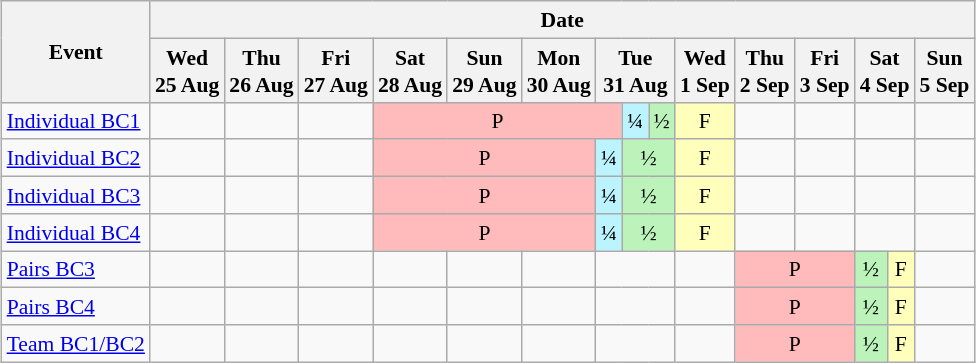<table class="wikitable" style="margin:0.5em auto; font-size:90%; line-height:1.25em;">
<tr align="center">
<th rowspan=2>Event</th>
<th colspan=16>Date</th>
</tr>
<tr>
<th>Wed<br>25 Aug</th>
<th>Thu<br>26 Aug</th>
<th>Fri<br>27 Aug</th>
<th>Sat<br>28 Aug</th>
<th>Sun<br>29 Aug</th>
<th>Mon<br>30 Aug</th>
<th colspan=3>Tue<br>31 Aug</th>
<th>Wed<br>1 Sep</th>
<th>Thu<br>2 Sep</th>
<th>Fri<br>3 Sep</th>
<th colspan=2>Sat<br>4 Sep</th>
<th>Sun<br>5 Sep</th>
</tr>
<tr align="center">
<td align="left"><a href='#'>Individual BC1</a></td>
<td></td>
<td></td>
<td></td>
<td colspan=4 bgcolor="#FFBBBB">P</td>
<td bgcolor="#BBF3FF">¼</td>
<td bgcolor="#BBF3BB">½</td>
<td bgcolor="#FFFFBB">F</td>
<td></td>
<td></td>
<td colspan=2></td>
<td></td>
</tr>
<tr align="center">
<td align="left"><a href='#'>Individual BC2</a></td>
<td></td>
<td></td>
<td></td>
<td colspan=3 bgcolor="#FFBBBB">P</td>
<td bgcolor="#BBF3FF">¼</td>
<td colspan=2 bgcolor="#BBF3BB">½</td>
<td bgcolor="#FFFFBB">F</td>
<td></td>
<td></td>
<td colspan=2></td>
<td></td>
</tr>
<tr align="center">
<td align="left"><a href='#'>Individual BC3</a></td>
<td></td>
<td></td>
<td></td>
<td colspan=3 bgcolor="#FFBBBB">P</td>
<td bgcolor="#BBF3FF">¼</td>
<td colspan=2 bgcolor="#BBF3BB">½</td>
<td bgcolor="#FFFFBB">F</td>
<td></td>
<td></td>
<td colspan=2></td>
<td></td>
</tr>
<tr align="center">
<td align="left"><a href='#'>Individual BC4</a></td>
<td></td>
<td></td>
<td></td>
<td colspan=3 bgcolor="#FFBBBB">P</td>
<td bgcolor="#BBF3FF">¼</td>
<td colspan=2 bgcolor="#BBF3BB">½</td>
<td bgcolor="#FFFFBB">F</td>
<td></td>
<td></td>
<td colspan=2></td>
<td></td>
</tr>
<tr align="center">
<td align="left"><a href='#'>Pairs BC3</a></td>
<td></td>
<td></td>
<td></td>
<td></td>
<td></td>
<td></td>
<td colspan=3></td>
<td></td>
<td colspan=2 bgcolor="#FFBBBB">P</td>
<td bgcolor="#BBF3BB">½</td>
<td bgcolor="#FFFFBB">F</td>
<td></td>
</tr>
<tr align="center">
<td align="left"><a href='#'>Pairs BC4</a></td>
<td></td>
<td></td>
<td></td>
<td></td>
<td></td>
<td></td>
<td colspan=3></td>
<td></td>
<td colspan=2 bgcolor="#FFBBBB">P</td>
<td bgcolor="#BBF3BB">½</td>
<td bgcolor="#FFFFBB">F</td>
<td></td>
</tr>
<tr align="center">
<td align="left"><a href='#'>Team BC1/BC2</a></td>
<td></td>
<td></td>
<td></td>
<td></td>
<td></td>
<td></td>
<td colspan=3></td>
<td></td>
<td colspan=2 bgcolor="#FFBBBB">P</td>
<td bgcolor="#BBF3BB">½</td>
<td bgcolor="#FFFFBB">F</td>
<td></td>
</tr>
</table>
